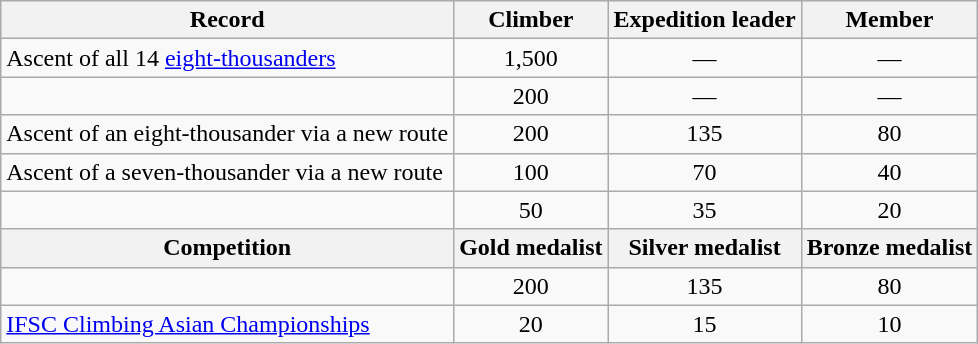<table class="wikitable" style="text-align:center;">
<tr>
<th>Record</th>
<th>Climber</th>
<th>Expedition leader</th>
<th>Member</th>
</tr>
<tr>
<td align="left">Ascent of all 14 <a href='#'>eight-thousanders</a></td>
<td>1,500</td>
<td>—</td>
<td>—</td>
</tr>
<tr>
<td align="left"></td>
<td>200</td>
<td>—</td>
<td>—</td>
</tr>
<tr>
<td align="left">Ascent of an eight-thousander via a new route</td>
<td>200</td>
<td>135</td>
<td>80</td>
</tr>
<tr>
<td align="left">Ascent of a seven-thousander via a new route</td>
<td>100</td>
<td>70</td>
<td>40</td>
</tr>
<tr>
<td align="left"></td>
<td>50</td>
<td>35</td>
<td>20</td>
</tr>
<tr>
<th>Competition</th>
<th>Gold medalist</th>
<th>Silver medalist</th>
<th>Bronze medalist</th>
</tr>
<tr>
<td align="left"></td>
<td>200</td>
<td>135</td>
<td>80</td>
</tr>
<tr>
<td align="left"><a href='#'>IFSC Climbing Asian Championships</a></td>
<td>20</td>
<td>15</td>
<td>10</td>
</tr>
</table>
